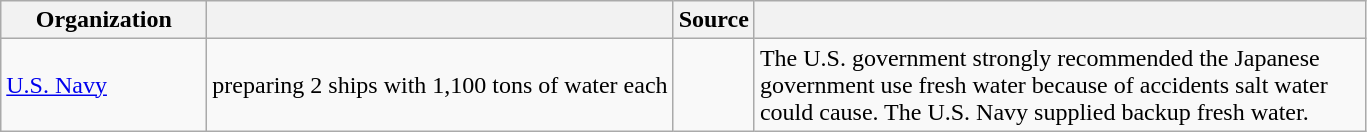<table class="wikitable">
<tr>
<th style="width:130px;">Organization</th>
<th></th>
<th>Source</th>
<th style="width:400px;"></th>
</tr>
<tr>
<td><a href='#'>U.S. Navy</a></td>
<td>preparing 2 ships with 1,100 tons of water each</td>
<td></td>
<td>The U.S. government strongly recommended the Japanese government use fresh water because of accidents salt water could cause.  The U.S. Navy supplied backup fresh water.</td>
</tr>
</table>
